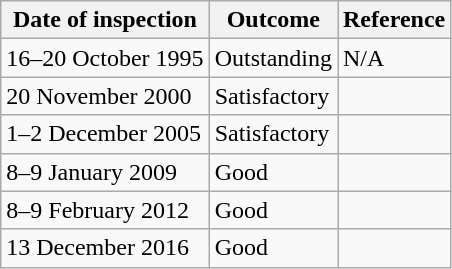<table class="wikitable">
<tr>
<th>Date of inspection</th>
<th>Outcome</th>
<th>Reference</th>
</tr>
<tr>
<td>16–20 October 1995</td>
<td>Outstanding</td>
<td>N/A</td>
</tr>
<tr>
<td>20 November 2000</td>
<td>Satisfactory</td>
<td></td>
</tr>
<tr>
<td>1–2 December 2005</td>
<td>Satisfactory</td>
<td></td>
</tr>
<tr>
<td>8–9 January 2009</td>
<td>Good</td>
<td></td>
</tr>
<tr>
<td>8–9 February 2012</td>
<td>Good</td>
<td></td>
</tr>
<tr>
<td>13 December 2016</td>
<td>Good</td>
<td></td>
</tr>
</table>
